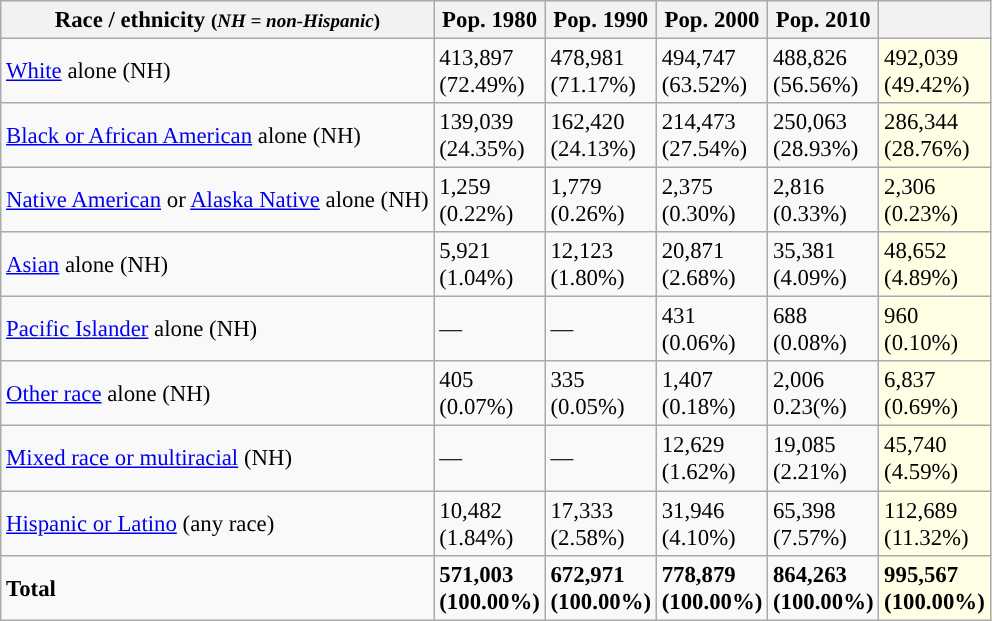<table class="wikitable sortable collapsible" style="font-size: 95%;">
<tr>
<th>Race / ethnicity <small>(<em>NH = non-Hispanic</em>)</small></th>
<th>Pop. 1980</th>
<th>Pop. 1990</th>
<th>Pop. 2000</th>
<th>Pop. 2010</th>
<th></th>
</tr>
<tr>
<td><a href='#'>White</a> alone (NH)</td>
<td>413,897<br>(72.49%)</td>
<td>478,981<br>(71.17%)</td>
<td>494,747<br>(63.52%)</td>
<td>488,826<br>(56.56%)</td>
<td style='background: #ffffe6;'>492,039<br>(49.42%)</td>
</tr>
<tr>
<td><a href='#'>Black or African American</a> alone (NH)</td>
<td>139,039<br>(24.35%)</td>
<td>162,420<br>(24.13%)</td>
<td>214,473<br>(27.54%)</td>
<td>250,063<br>(28.93%)</td>
<td style='background: #ffffe6;'>286,344<br>(28.76%)</td>
</tr>
<tr>
<td><a href='#'>Native American</a> or <a href='#'>Alaska Native</a> alone (NH)</td>
<td>1,259<br>(0.22%)</td>
<td>1,779<br>(0.26%)</td>
<td>2,375<br>(0.30%)</td>
<td>2,816<br>(0.33%)</td>
<td style='background: #ffffe6;'>2,306<br>(0.23%)</td>
</tr>
<tr>
<td><a href='#'>Asian</a> alone (NH)</td>
<td>5,921<br>(1.04%)</td>
<td>12,123<br>(1.80%)</td>
<td>20,871<br>(2.68%)</td>
<td>35,381<br>(4.09%)</td>
<td style='background: #ffffe6;'>48,652<br>(4.89%)</td>
</tr>
<tr>
<td><a href='#'>Pacific Islander</a> alone (NH)</td>
<td>—</td>
<td>—</td>
<td>431<br>(0.06%)</td>
<td>688<br>(0.08%)</td>
<td style='background: #ffffe6;'>960<br>(0.10%)</td>
</tr>
<tr>
<td><a href='#'>Other race</a> alone (NH)</td>
<td>405<br>(0.07%)</td>
<td>335<br>(0.05%)</td>
<td>1,407<br>(0.18%)</td>
<td>2,006<br>0.23(%)</td>
<td style='background: #ffffe6;'>6,837<br>(0.69%)</td>
</tr>
<tr>
<td><a href='#'>Mixed race or multiracial</a> (NH)</td>
<td>—</td>
<td>—</td>
<td>12,629<br>(1.62%)</td>
<td>19,085<br>(2.21%)</td>
<td style='background: #ffffe6;'>45,740<br>(4.59%)</td>
</tr>
<tr>
<td><a href='#'>Hispanic or Latino</a> (any race)</td>
<td>10,482<br>(1.84%)</td>
<td>17,333<br>(2.58%)</td>
<td>31,946<br>(4.10%)</td>
<td>65,398<br>(7.57%)</td>
<td style='background: #ffffe6;'>112,689<br>(11.32%)</td>
</tr>
<tr>
<td><strong>Total</strong></td>
<td><strong>571,003<br>(100.00%)</strong></td>
<td><strong>672,971<br>(100.00%)</strong></td>
<td><strong>778,879<br>(100.00%)</strong></td>
<td><strong>864,263<br>(100.00%)</strong></td>
<td style='background: #ffffe6;'><strong>995,567<br>(100.00%)</strong></td>
</tr>
</table>
